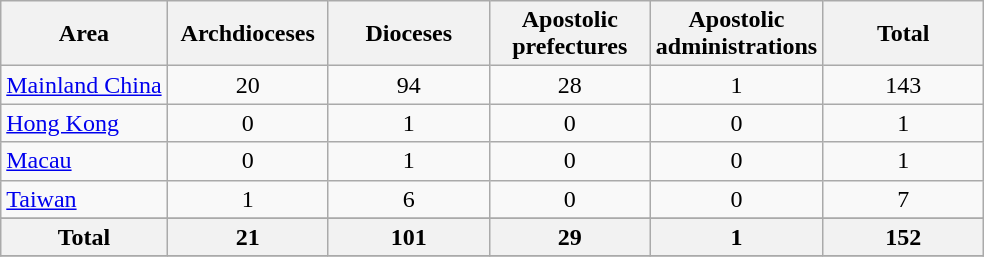<table class="wikitable sortable" style="text-align: center">
<tr>
<th scope="col">Area</th>
<th scope="col" width="100">Archdioceses</th>
<th scope="col" width="100">Dioceses</th>
<th scope="col" width="100">Apostolic prefectures</th>
<th scope="col" width="100">Apostolic administrations</th>
<th scope="col" width="100">Total</th>
</tr>
<tr>
<td scope="row" align="left"><a href='#'>Mainland China</a></td>
<td>20</td>
<td>94</td>
<td>28</td>
<td>1</td>
<td>143</td>
</tr>
<tr>
<td scope="row" align="left"><a href='#'>Hong Kong</a></td>
<td>0</td>
<td>1</td>
<td>0</td>
<td>0</td>
<td>1</td>
</tr>
<tr>
<td scope="row" align="left"><a href='#'>Macau</a></td>
<td>0</td>
<td>1</td>
<td>0</td>
<td>0</td>
<td>1</td>
</tr>
<tr>
<td scope="row" align="left"><a href='#'>Taiwan</a></td>
<td>1</td>
<td>6</td>
<td>0</td>
<td>0</td>
<td>7</td>
</tr>
<tr>
</tr>
<tr>
<th scope="row">Total</th>
<th>21</th>
<th>101</th>
<th>29</th>
<th>1</th>
<th>152</th>
</tr>
<tr>
</tr>
</table>
